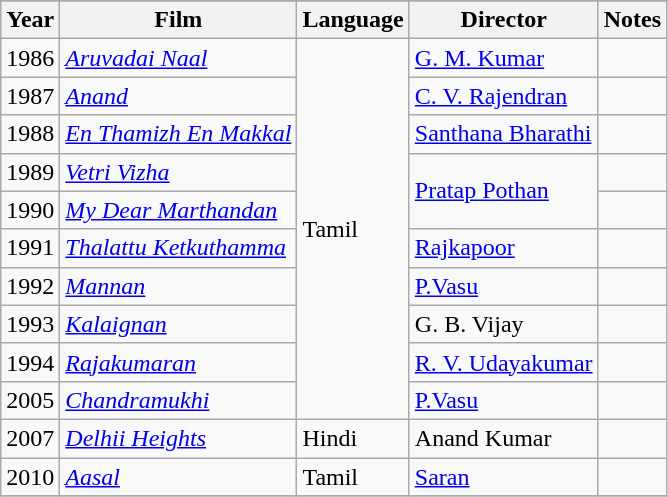<table class="wikitable">
<tr>
</tr>
<tr>
<th>Year</th>
<th>Film</th>
<th>Language</th>
<th>Director</th>
<th>Notes</th>
</tr>
<tr>
<td>1986</td>
<td><em><a href='#'>Aruvadai Naal</a></em></td>
<td rowspan="10">Tamil</td>
<td><a href='#'>G. M. Kumar</a></td>
<td></td>
</tr>
<tr>
<td>1987</td>
<td><em><a href='#'>Anand</a></em></td>
<td><a href='#'>C. V. Rajendran</a></td>
<td></td>
</tr>
<tr>
<td>1988</td>
<td><em><a href='#'>En Thamizh En Makkal</a></em></td>
<td><a href='#'>Santhana Bharathi</a></td>
<td></td>
</tr>
<tr>
<td>1989</td>
<td><em><a href='#'>Vetri Vizha</a></em></td>
<td rowspan="2"><a href='#'>Pratap Pothan</a></td>
<td></td>
</tr>
<tr>
<td>1990</td>
<td><em><a href='#'>My Dear Marthandan</a></em></td>
<td></td>
</tr>
<tr>
<td>1991</td>
<td><em><a href='#'>Thalattu Ketkuthamma</a></em></td>
<td><a href='#'>Rajkapoor</a></td>
<td></td>
</tr>
<tr>
<td>1992</td>
<td><em><a href='#'>Mannan</a></em></td>
<td><a href='#'>P.Vasu</a></td>
<td></td>
</tr>
<tr>
<td>1993</td>
<td><em><a href='#'>Kalaignan</a></em></td>
<td>G. B. Vijay</td>
<td></td>
</tr>
<tr>
<td>1994</td>
<td><em><a href='#'>Rajakumaran</a></em></td>
<td><a href='#'>R. V. Udayakumar</a></td>
<td></td>
</tr>
<tr>
<td>2005</td>
<td><em><a href='#'>Chandramukhi</a></em></td>
<td><a href='#'>P.Vasu</a></td>
<td></td>
</tr>
<tr>
<td>2007</td>
<td><em><a href='#'>Delhii Heights</a></em></td>
<td>Hindi</td>
<td>Anand Kumar</td>
<td></td>
</tr>
<tr>
<td>2010</td>
<td><em><a href='#'>Aasal</a></em></td>
<td>Tamil</td>
<td><a href='#'>Saran</a></td>
<td></td>
</tr>
<tr>
</tr>
</table>
